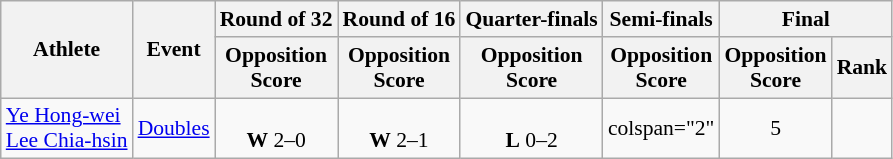<table class="wikitable" style="text-align:center; font-size:90%">
<tr>
<th rowspan="2">Athlete</th>
<th rowspan="2">Event</th>
<th>Round of 32</th>
<th>Round of 16</th>
<th>Quarter-finals</th>
<th>Semi-finals</th>
<th colspan="2">Final</th>
</tr>
<tr>
<th>Opposition<br>Score</th>
<th>Opposition<br>Score</th>
<th>Opposition<br>Score</th>
<th>Opposition<br>Score</th>
<th>Opposition<br>Score</th>
<th>Rank</th>
</tr>
<tr>
<td align="left"><a href='#'>Ye Hong-wei</a><br><a href='#'>Lee Chia-hsin</a></td>
<td><a href='#'>Doubles</a></td>
<td><br><strong>W</strong> 2–0</td>
<td><br><strong>W</strong> 2–1</td>
<td><br><strong>L</strong> 0–2</td>
<td>colspan="2" </td>
<td>5</td>
</tr>
</table>
